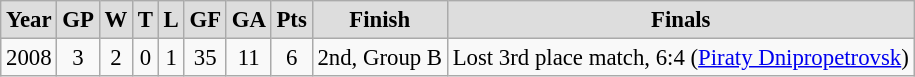<table class="wikitable" style="text-align: center; font-size: 95%;">
<tr style="font-size: xsmall; font-weight:bold; background-color:#dddddd;">
<td>Year</td>
<td>GP</td>
<td>W</td>
<td>T</td>
<td>L</td>
<td>GF</td>
<td>GA</td>
<td>Pts</td>
<td>Finish</td>
<td>Finals</td>
</tr>
<tr align="center">
<td>2008</td>
<td>3</td>
<td>2</td>
<td>0</td>
<td>1</td>
<td>35</td>
<td>11</td>
<td>6</td>
<td>2nd, Group B</td>
<td align="left">Lost 3rd place match, 6:4 (<a href='#'>Piraty Dnipropetrovsk</a>)</td>
</tr>
</table>
